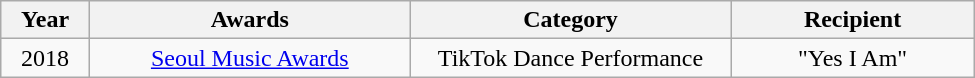<table class="wikitable" style="text-align:center; width:650px;">
<tr>
<th style="width:50px;">Year</th>
<th style="width:200px;">Awards</th>
<th style="width:200px;">Category</th>
<th style="width:150px;">Recipient</th>
</tr>
<tr>
<td>2018</td>
<td><a href='#'>Seoul Music Awards</a></td>
<td>TikTok Dance Performance</td>
<td>"Yes I Am"</td>
</tr>
</table>
